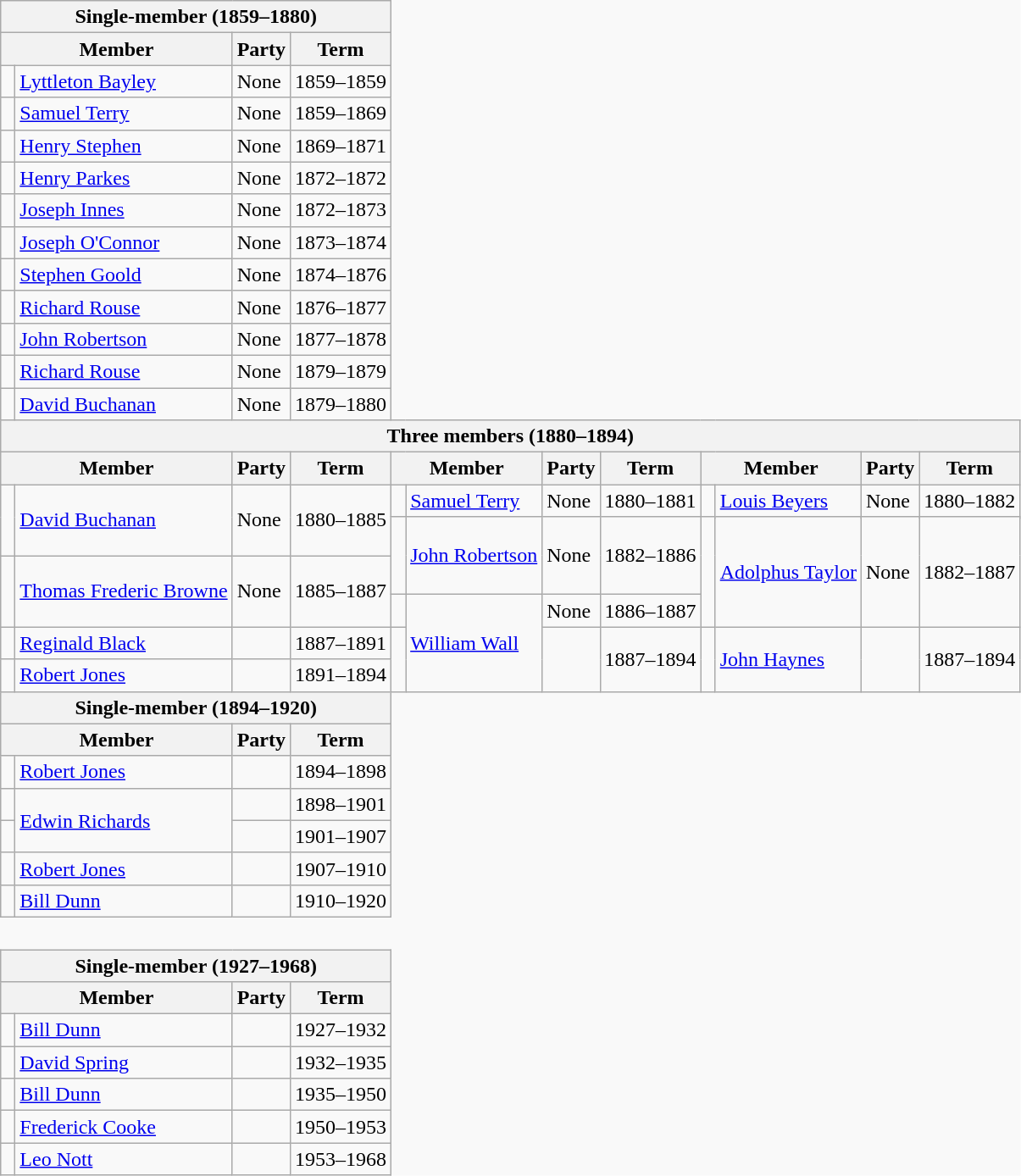<table class="wikitable" style='border-style: none none none none;'>
<tr>
<th colspan="4">Single-member (1859–1880)</th>
</tr>
<tr>
<th colspan="2">Member</th>
<th>Party</th>
<th>Term</th>
</tr>
<tr style="background: #f9f9f9">
<td> </td>
<td><a href='#'>Lyttleton Bayley</a></td>
<td>None</td>
<td>1859–1859</td>
</tr>
<tr style="background: #f9f9f9">
<td> </td>
<td><a href='#'>Samuel Terry</a></td>
<td>None</td>
<td>1859–1869</td>
</tr>
<tr style="background: #f9f9f9">
<td> </td>
<td><a href='#'>Henry Stephen</a></td>
<td>None</td>
<td>1869–1871</td>
</tr>
<tr style="background: #f9f9f9">
<td> </td>
<td><a href='#'>Henry Parkes</a></td>
<td>None</td>
<td>1872–1872</td>
</tr>
<tr style="background: #f9f9f9">
<td> </td>
<td><a href='#'>Joseph Innes</a></td>
<td>None</td>
<td>1872–1873</td>
</tr>
<tr style="background: #f9f9f9">
<td> </td>
<td><a href='#'>Joseph O'Connor</a></td>
<td>None</td>
<td>1873–1874</td>
</tr>
<tr style="background: #f9f9f9">
<td> </td>
<td><a href='#'>Stephen Goold</a></td>
<td>None</td>
<td>1874–1876</td>
</tr>
<tr style="background: #f9f9f9">
<td> </td>
<td><a href='#'>Richard Rouse</a></td>
<td>None</td>
<td>1876–1877</td>
</tr>
<tr style="background: #f9f9f9">
<td> </td>
<td><a href='#'>John Robertson</a></td>
<td>None</td>
<td>1877–1878</td>
</tr>
<tr style="background: #f9f9f9">
<td> </td>
<td><a href='#'>Richard Rouse</a></td>
<td>None</td>
<td>1879–1879</td>
</tr>
<tr style="background: #f9f9f9">
<td> </td>
<td><a href='#'>David Buchanan</a></td>
<td>None</td>
<td>1879–1880</td>
</tr>
<tr>
<th colspan="12">Three members (1880–1894)</th>
</tr>
<tr>
<th colspan="2">Member</th>
<th>Party</th>
<th>Term</th>
<th colspan="2">Member</th>
<th>Party</th>
<th>Term</th>
<th colspan="2">Member</th>
<th>Party</th>
<th>Term</th>
</tr>
<tr style="background: #f9f9f9">
<td rowspan="3" > </td>
<td rowspan="3"><a href='#'>David Buchanan</a></td>
<td rowspan="3">None</td>
<td rowspan="3">1880–1885</td>
<td> </td>
<td><a href='#'>Samuel Terry</a></td>
<td>None</td>
<td>1880–1881</td>
<td rowspan="2" > </td>
<td rowspan="2"><a href='#'>Louis Beyers</a></td>
<td rowspan="2">None</td>
<td rowspan="2">1880–1882</td>
</tr>
<tr style="background: #f9f9f9">
<td rowspan="3" ><br><br> </td>
<td rowspan="3"><a href='#'>John Robertson</a></td>
<td rowspan="3">None</td>
<td rowspan="3">1882–1886</td>
</tr>
<tr style="background: #f9f9f9">
<td rowspan="3" > </td>
<td rowspan="3"><a href='#'>Adolphus Taylor</a></td>
<td rowspan="3">None</td>
<td rowspan="3">1882–1887</td>
</tr>
<tr style="background: #f9f9f9">
<td rowspan="2" > </td>
<td rowspan="2"><a href='#'>Thomas Frederic Browne</a></td>
<td rowspan="2">None</td>
<td rowspan="2">1885–1887</td>
</tr>
<tr style="background: #f9f9f9">
<td> </td>
<td rowspan="3"><a href='#'>William Wall</a></td>
<td>None</td>
<td>1886–1887</td>
</tr>
<tr style="background: #f9f9f9">
<td> </td>
<td><a href='#'>Reginald Black</a></td>
<td></td>
<td>1887–1891</td>
<td rowspan="2" > </td>
<td rowspan="2"></td>
<td rowspan="2">1887–1894</td>
<td rowspan="2" > </td>
<td rowspan="2"><a href='#'>John Haynes</a></td>
<td rowspan="2"></td>
<td rowspan="2">1887–1894</td>
</tr>
<tr style="background: #f9f9f9">
<td> </td>
<td><a href='#'>Robert Jones</a></td>
<td></td>
<td>1891–1894</td>
</tr>
<tr>
<th colspan="4">Single-member (1894–1920)</th>
</tr>
<tr>
<th colspan="2">Member</th>
<th>Party</th>
<th>Term</th>
</tr>
<tr style="background: #f9f9f9">
<td> </td>
<td><a href='#'>Robert Jones</a></td>
<td></td>
<td>1894–1898</td>
</tr>
<tr style="background: #f9f9f9">
<td> </td>
<td rowspan="2"><a href='#'>Edwin Richards</a></td>
<td></td>
<td>1898–1901</td>
</tr>
<tr style="background: #f9f9f9">
<td> </td>
<td></td>
<td>1901–1907</td>
</tr>
<tr style="background: #f9f9f9">
<td> </td>
<td><a href='#'>Robert Jones</a></td>
<td></td>
<td>1907–1910</td>
</tr>
<tr style="background: #f9f9f9">
<td> </td>
<td><a href='#'>Bill Dunn</a></td>
<td></td>
<td>1910–1920</td>
</tr>
<tr>
<td colspan="4" style='border-style: none none none none;'> </td>
</tr>
<tr>
<th colspan="4">Single-member (1927–1968)</th>
</tr>
<tr>
<th colspan="2">Member</th>
<th>Party</th>
<th>Term</th>
</tr>
<tr style="background: #f9f9f9">
<td> </td>
<td><a href='#'>Bill Dunn</a></td>
<td></td>
<td>1927–1932</td>
</tr>
<tr style="background: #f9f9f9">
<td> </td>
<td><a href='#'>David Spring</a></td>
<td></td>
<td>1932–1935</td>
</tr>
<tr style="background: #f9f9f9">
<td> </td>
<td><a href='#'>Bill Dunn</a></td>
<td></td>
<td>1935–1950</td>
</tr>
<tr style="background: #f9f9f9">
<td> </td>
<td><a href='#'>Frederick Cooke</a></td>
<td></td>
<td>1950–1953</td>
</tr>
<tr style="background: #f9f9f9">
<td> </td>
<td><a href='#'>Leo Nott</a></td>
<td></td>
<td>1953–1968</td>
</tr>
</table>
